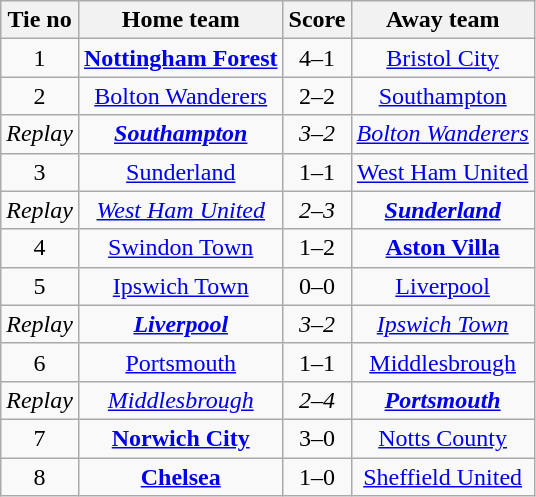<table class="wikitable" style="text-align: center">
<tr>
<th>Tie no</th>
<th>Home team</th>
<th>Score</th>
<th>Away team</th>
</tr>
<tr>
<td>1</td>
<td><strong><a href='#'>Nottingham Forest</a></strong></td>
<td>4–1</td>
<td><a href='#'>Bristol City</a></td>
</tr>
<tr>
<td>2</td>
<td><a href='#'>Bolton Wanderers</a></td>
<td>2–2</td>
<td><a href='#'>Southampton</a></td>
</tr>
<tr>
<td><em>Replay</em></td>
<td><strong><em><a href='#'>Southampton</a></em></strong></td>
<td><em>3–2</em></td>
<td><em><a href='#'>Bolton Wanderers</a></em></td>
</tr>
<tr>
<td>3</td>
<td><a href='#'>Sunderland</a></td>
<td>1–1</td>
<td><a href='#'>West Ham United</a></td>
</tr>
<tr>
<td><em>Replay</em></td>
<td><em><a href='#'>West Ham United</a></em></td>
<td><em>2–3</em></td>
<td><strong><em><a href='#'>Sunderland</a></em></strong></td>
</tr>
<tr>
<td>4</td>
<td><a href='#'>Swindon Town</a></td>
<td>1–2</td>
<td><strong><a href='#'>Aston Villa</a></strong></td>
</tr>
<tr>
<td>5</td>
<td><a href='#'>Ipswich Town</a></td>
<td>0–0</td>
<td><a href='#'>Liverpool</a></td>
</tr>
<tr>
<td><em>Replay</em></td>
<td><strong><em><a href='#'>Liverpool</a></em></strong></td>
<td><em>3–2</em></td>
<td><em><a href='#'>Ipswich Town</a></em></td>
</tr>
<tr>
<td>6</td>
<td><a href='#'>Portsmouth</a></td>
<td>1–1</td>
<td><a href='#'>Middlesbrough</a></td>
</tr>
<tr>
<td><em>Replay</em></td>
<td><em><a href='#'>Middlesbrough</a></em></td>
<td><em>2–4</em></td>
<td><strong><em><a href='#'>Portsmouth</a></em></strong></td>
</tr>
<tr>
<td>7</td>
<td><strong><a href='#'>Norwich City</a></strong></td>
<td>3–0</td>
<td><a href='#'>Notts County</a></td>
</tr>
<tr>
<td>8</td>
<td><strong><a href='#'>Chelsea</a></strong></td>
<td>1–0</td>
<td><a href='#'>Sheffield United</a></td>
</tr>
</table>
